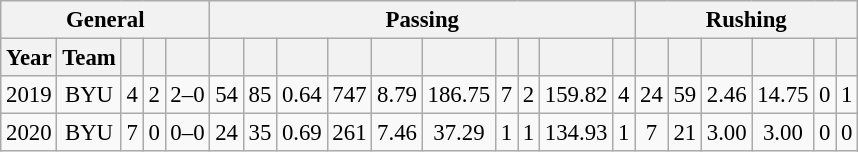<table class="wikitable sortable" style="font-size:95%; text-align:center;">
<tr>
<th colspan="5">General</th>
<th colspan="10">Passing</th>
<th colspan="6">Rushing</th>
</tr>
<tr>
<th>Year</th>
<th>Team</th>
<th></th>
<th></th>
<th></th>
<th></th>
<th></th>
<th></th>
<th></th>
<th></th>
<th></th>
<th></th>
<th></th>
<th></th>
<th></th>
<th></th>
<th></th>
<th></th>
<th></th>
<th></th>
<th></th>
</tr>
<tr>
<td>2019</td>
<td>BYU</td>
<td>4</td>
<td>2</td>
<td>2–0</td>
<td>54</td>
<td>85</td>
<td>0.64</td>
<td>747</td>
<td>8.79</td>
<td>186.75</td>
<td>7</td>
<td>2</td>
<td>159.82</td>
<td>4</td>
<td>24</td>
<td>59</td>
<td>2.46</td>
<td>14.75</td>
<td>0</td>
<td>1</td>
</tr>
<tr>
<td>2020</td>
<td>BYU</td>
<td>7</td>
<td>0</td>
<td>0–0</td>
<td>24</td>
<td>35</td>
<td>0.69</td>
<td>261</td>
<td>7.46</td>
<td>37.29</td>
<td>1</td>
<td>1</td>
<td>134.93</td>
<td>1</td>
<td>7</td>
<td>21</td>
<td>3.00</td>
<td>3.00</td>
<td>0</td>
<td>0</td>
</tr>
</table>
